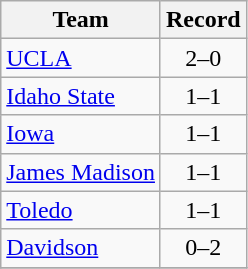<table class="wikitable" style="text-align:center">
<tr>
<th>Team</th>
<th>Record</th>
</tr>
<tr>
<td align=left><a href='#'>UCLA</a></td>
<td>2–0</td>
</tr>
<tr>
<td align=left><a href='#'>Idaho State</a></td>
<td>1–1</td>
</tr>
<tr>
<td align=left><a href='#'>Iowa</a></td>
<td>1–1</td>
</tr>
<tr>
<td align=left><a href='#'>James Madison</a></td>
<td>1–1</td>
</tr>
<tr>
<td align=left><a href='#'>Toledo</a></td>
<td>1–1</td>
</tr>
<tr>
<td align=left><a href='#'>Davidson</a></td>
<td>0–2</td>
</tr>
<tr>
</tr>
</table>
